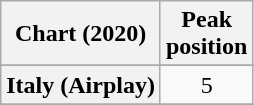<table class="wikitable sortable plainrowheaders" style="text-align:center">
<tr>
<th scope="col">Chart (2020)</th>
<th scope="col">Peak<br>position</th>
</tr>
<tr>
</tr>
<tr>
<th scope="row">Italy (Airplay)</th>
<td>5</td>
</tr>
<tr>
</tr>
</table>
